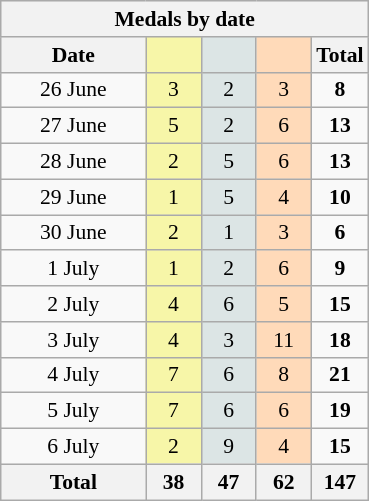<table class="wikitable" style="font-size:90%; text-align:center;">
<tr style="background:#efefef;">
<th colspan=5><strong>Medals by date</strong></th>
</tr>
<tr>
<th width=90><strong>Date</strong></th>
<th width=30 style="background:#F7F6A8;"></th>
<th width=30 style="background:#DCE5E5;"></th>
<th width=30 style="background:#FFDAB9;"></th>
<th width=30><strong>Total</strong></th>
</tr>
<tr>
<td>26 June</td>
<td style="background:#F7F6A8;">3</td>
<td style="background:#DCE5E5;">2</td>
<td style="background:#FFDAB9;">3</td>
<td><strong>8</strong></td>
</tr>
<tr>
<td>27 June</td>
<td style="background:#F7F6A8;">5</td>
<td style="background:#DCE5E5;">2</td>
<td style="background:#FFDAB9;">6</td>
<td><strong>13</strong></td>
</tr>
<tr>
<td>28 June</td>
<td style="background:#F7F6A8;">2</td>
<td style="background:#DCE5E5;">5</td>
<td style="background:#FFDAB9;">6</td>
<td><strong>13</strong></td>
</tr>
<tr>
<td>29 June</td>
<td style="background:#F7F6A8;">1</td>
<td style="background:#DCE5E5;">5</td>
<td style="background:#FFDAB9;">4</td>
<td><strong>10</strong></td>
</tr>
<tr>
<td>30 June</td>
<td style="background:#F7F6A8;">2</td>
<td style="background:#DCE5E5;">1</td>
<td style="background:#FFDAB9;">3</td>
<td><strong>6</strong></td>
</tr>
<tr>
<td>1 July</td>
<td style="background:#F7F6A8;">1</td>
<td style="background:#DCE5E5;">2</td>
<td style="background:#FFDAB9;">6</td>
<td><strong>9</strong></td>
</tr>
<tr>
<td>2 July</td>
<td style="background:#F7F6A8;">4</td>
<td style="background:#DCE5E5;">6</td>
<td style="background:#FFDAB9;">5</td>
<td><strong>15</strong></td>
</tr>
<tr>
<td>3 July</td>
<td style="background:#F7F6A8;">4</td>
<td style="background:#DCE5E5;">3</td>
<td style="background:#FFDAB9;">11</td>
<td><strong>18</strong></td>
</tr>
<tr>
<td>4 July</td>
<td style="background:#F7F6A8;">7</td>
<td style="background:#DCE5E5;">6</td>
<td style="background:#FFDAB9;">8</td>
<td><strong>21</strong></td>
</tr>
<tr>
<td>5 July</td>
<td style="background:#F7F6A8;">7</td>
<td style="background:#DCE5E5;">6</td>
<td style="background:#FFDAB9;">6</td>
<td><strong>19</strong></td>
</tr>
<tr>
<td>6 July</td>
<td style="background:#F7F6A8;">2</td>
<td style="background:#DCE5E5;">9</td>
<td style="background:#FFDAB9;">4</td>
<td><strong>15</strong></td>
</tr>
<tr>
<th><strong>Total</strong></th>
<th><strong>38</strong></th>
<th><strong>47</strong></th>
<th><strong>62</strong></th>
<th><strong>147</strong></th>
</tr>
</table>
